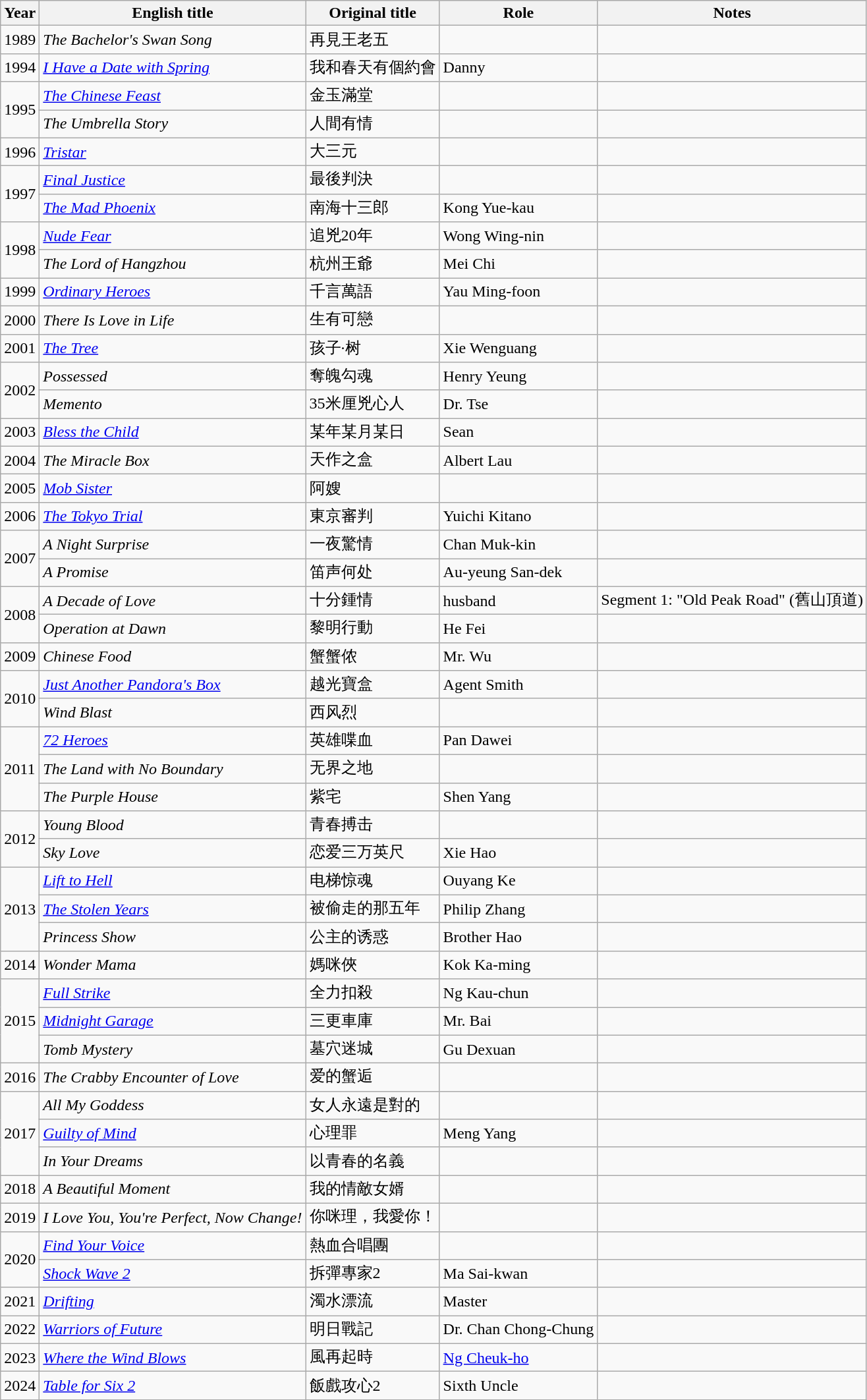<table class="wikitable sortable">
<tr>
<th>Year</th>
<th>English title</th>
<th>Original title</th>
<th>Role</th>
<th class="unsortable">Notes</th>
</tr>
<tr>
<td>1989</td>
<td><em>The Bachelor's Swan Song</em></td>
<td>再見王老五</td>
<td></td>
<td></td>
</tr>
<tr>
<td>1994</td>
<td><em><a href='#'>I Have a Date with Spring</a></em></td>
<td>我和春天有個約會</td>
<td>Danny</td>
<td></td>
</tr>
<tr>
<td rowspan=2>1995</td>
<td><em><a href='#'>The Chinese Feast</a></em></td>
<td>金玉滿堂</td>
<td></td>
<td></td>
</tr>
<tr>
<td><em>The Umbrella Story</em></td>
<td>人間有情</td>
<td></td>
<td></td>
</tr>
<tr>
<td>1996</td>
<td><em><a href='#'>Tristar</a></em></td>
<td>大三元</td>
<td></td>
<td></td>
</tr>
<tr>
<td rowspan=2>1997</td>
<td><em><a href='#'>Final Justice</a></em></td>
<td>最後判決</td>
<td></td>
<td></td>
</tr>
<tr>
<td><em><a href='#'>The Mad Phoenix</a></em></td>
<td>南海十三郎</td>
<td>Kong Yue-kau</td>
<td></td>
</tr>
<tr>
<td rowspan=2>1998</td>
<td><em><a href='#'>Nude Fear</a></em></td>
<td>追兇20年</td>
<td>Wong Wing-nin</td>
<td></td>
</tr>
<tr>
<td><em>The Lord of Hangzhou</em></td>
<td>杭州王爺</td>
<td>Mei Chi</td>
<td></td>
</tr>
<tr>
<td>1999</td>
<td><em><a href='#'>Ordinary Heroes</a></em></td>
<td>千言萬語</td>
<td>Yau Ming-foon</td>
<td></td>
</tr>
<tr>
<td>2000</td>
<td><em>There Is Love in Life</em></td>
<td>生有可戀</td>
<td></td>
<td></td>
</tr>
<tr>
<td>2001</td>
<td><em><a href='#'>The Tree</a></em></td>
<td>孩子·树</td>
<td>Xie Wenguang</td>
<td></td>
</tr>
<tr>
<td rowspan=2>2002</td>
<td><em>Possessed</em></td>
<td>奪魄勾魂</td>
<td>Henry Yeung</td>
<td></td>
</tr>
<tr>
<td><em>Memento</em></td>
<td>35米厘兇心人</td>
<td>Dr. Tse</td>
<td></td>
</tr>
<tr>
<td>2003</td>
<td><em><a href='#'>Bless the Child</a></em></td>
<td>某年某月某日</td>
<td>Sean</td>
<td></td>
</tr>
<tr>
<td>2004</td>
<td><em>The Miracle Box</em></td>
<td>天作之盒</td>
<td>Albert Lau</td>
<td></td>
</tr>
<tr>
<td>2005</td>
<td><em><a href='#'>Mob Sister</a></em></td>
<td>阿嫂</td>
<td></td>
<td></td>
</tr>
<tr>
<td>2006</td>
<td><em><a href='#'>The Tokyo Trial</a></em></td>
<td>東京審判</td>
<td>Yuichi Kitano</td>
<td></td>
</tr>
<tr>
<td rowspan=2>2007</td>
<td><em>A Night Surprise</em></td>
<td>一夜驚情</td>
<td>Chan Muk-kin</td>
<td></td>
</tr>
<tr>
<td><em>A Promise</em></td>
<td>笛声何处</td>
<td>Au-yeung San-dek</td>
<td></td>
</tr>
<tr>
<td rowspan=2>2008</td>
<td><em>A Decade of Love</em></td>
<td>十分鍾情</td>
<td>husband</td>
<td>Segment 1: "Old Peak Road" (舊山頂道)</td>
</tr>
<tr>
<td><em>Operation at Dawn</em></td>
<td>黎明行動</td>
<td>He Fei</td>
<td></td>
</tr>
<tr>
<td>2009</td>
<td><em>Chinese Food</em></td>
<td>蟹蟹侬</td>
<td>Mr. Wu</td>
<td></td>
</tr>
<tr>
<td rowspan=2>2010</td>
<td><em><a href='#'>Just Another Pandora's Box</a></em></td>
<td>越光寶盒</td>
<td>Agent Smith</td>
<td></td>
</tr>
<tr>
<td><em>Wind Blast</em></td>
<td>西风烈</td>
<td></td>
<td></td>
</tr>
<tr>
<td rowspan=3>2011</td>
<td><em><a href='#'>72 Heroes</a></em></td>
<td>英雄喋血</td>
<td>Pan Dawei</td>
<td></td>
</tr>
<tr>
<td><em>The Land with No Boundary</em></td>
<td>无界之地</td>
<td></td>
<td></td>
</tr>
<tr>
<td><em>The Purple House</em></td>
<td>紫宅</td>
<td>Shen Yang</td>
<td></td>
</tr>
<tr>
<td rowspan=2>2012</td>
<td><em>Young Blood</em></td>
<td>青春搏击</td>
<td></td>
<td></td>
</tr>
<tr>
<td><em>Sky Love</em></td>
<td>恋爱三万英尺</td>
<td>Xie Hao</td>
<td></td>
</tr>
<tr>
<td rowspan=3>2013</td>
<td><em><a href='#'>Lift to Hell</a></em></td>
<td>电梯惊魂</td>
<td>Ouyang Ke</td>
<td></td>
</tr>
<tr>
<td><em><a href='#'>The Stolen Years</a></em></td>
<td>被偷走的那五年</td>
<td>Philip Zhang</td>
<td></td>
</tr>
<tr>
<td><em>Princess Show</em></td>
<td>公主的诱惑</td>
<td>Brother Hao</td>
<td></td>
</tr>
<tr>
<td>2014</td>
<td><em>Wonder Mama</em></td>
<td>媽咪俠</td>
<td>Kok Ka-ming</td>
<td></td>
</tr>
<tr>
<td rowspan=3>2015</td>
<td><em><a href='#'>Full Strike</a></em></td>
<td>全力扣殺</td>
<td>Ng Kau-chun</td>
<td></td>
</tr>
<tr>
<td><em><a href='#'>Midnight Garage</a></em></td>
<td>三更車庫</td>
<td>Mr. Bai</td>
<td></td>
</tr>
<tr>
<td><em>Tomb Mystery</em></td>
<td>墓穴迷城</td>
<td>Gu Dexuan</td>
<td></td>
</tr>
<tr>
<td>2016</td>
<td><em>The Crabby Encounter of Love</em></td>
<td>爱的蟹逅</td>
<td></td>
<td></td>
</tr>
<tr>
<td rowspan=3>2017</td>
<td><em>All My Goddess</em></td>
<td>女人永遠是對的</td>
<td></td>
<td></td>
</tr>
<tr>
<td><em><a href='#'>Guilty of Mind</a></em></td>
<td>心理罪</td>
<td>Meng Yang</td>
<td></td>
</tr>
<tr>
<td><em>In Your Dreams</em></td>
<td>以青春的名義</td>
<td></td>
<td></td>
</tr>
<tr>
<td>2018</td>
<td><em>A Beautiful Moment</em></td>
<td>我的情敵女婿</td>
<td></td>
<td></td>
</tr>
<tr>
<td>2019</td>
<td><em>I Love You, You're Perfect, Now Change!</em></td>
<td>你咪理，我愛你！</td>
<td></td>
<td></td>
</tr>
<tr>
<td rowspan=2>2020</td>
<td><em><a href='#'>Find Your Voice</a></em></td>
<td>熱血合唱團</td>
<td></td>
<td></td>
</tr>
<tr>
<td><em><a href='#'>Shock Wave 2</a></em></td>
<td>拆彈專家2</td>
<td>Ma Sai-kwan</td>
<td></td>
</tr>
<tr>
<td>2021</td>
<td><em><a href='#'>Drifting</a></em></td>
<td>濁水漂流</td>
<td>Master</td>
<td></td>
</tr>
<tr>
<td>2022</td>
<td><em><a href='#'>Warriors of Future</a></em></td>
<td>明日戰記</td>
<td>Dr. Chan Chong-Chung</td>
<td></td>
</tr>
<tr>
<td>2023</td>
<td><em><a href='#'>Where the Wind Blows</a></em></td>
<td>風再起時</td>
<td><a href='#'>Ng Cheuk-ho</a></td>
<td></td>
</tr>
<tr>
<td>2024</td>
<td><em><a href='#'>Table for Six 2</a></em></td>
<td>飯戲攻心2</td>
<td>Sixth Uncle</td>
<td></td>
</tr>
</table>
